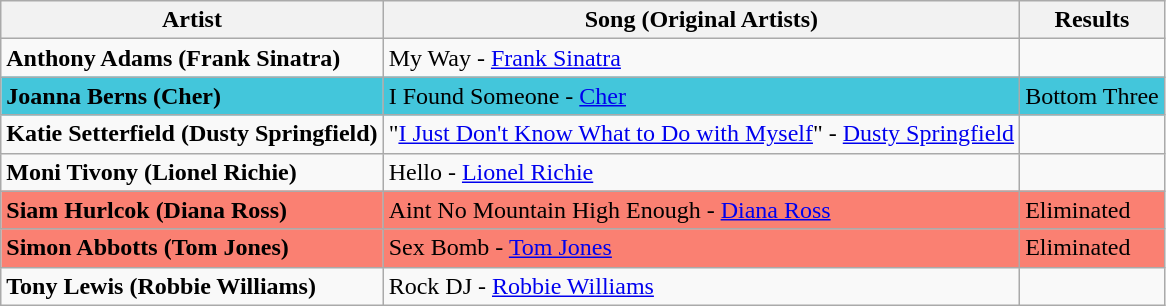<table class=wikitable>
<tr>
<th>Artist</th>
<th>Song (Original Artists)</th>
<th>Results</th>
</tr>
<tr>
<td><strong>Anthony Adams<span> (Frank Sinatra)</span></strong></td>
<td>My Way - <a href='#'>Frank Sinatra</a></td>
<td></td>
</tr>
<tr>
<td bgcolor="#43C6DB"><strong>Joanna Berns<span> (Cher)</span></strong></td>
<td bgcolor="#43C6DB">I Found Someone - <a href='#'>Cher</a></td>
<td bgcolor="#43C6DB">Bottom Three</td>
</tr>
<tr>
<td><strong>Katie Setterfield<span> (Dusty Springfield)</span></strong></td>
<td>"<a href='#'>I Just Don't Know What to Do with Myself</a>" - <a href='#'>Dusty Springfield</a></td>
<td></td>
</tr>
<tr>
<td><strong>Moni Tivony<span> (Lionel Richie)</span></strong></td>
<td>Hello - <a href='#'>Lionel Richie</a></td>
<td></td>
</tr>
<tr>
<td bgcolor="#FA8072"><strong>Siam Hurlcok<span> (Diana Ross)</span></strong></td>
<td bgcolor="#FA8072">Aint No Mountain High Enough - <a href='#'>Diana Ross</a></td>
<td bgcolor="#FA8072">Eliminated</td>
</tr>
<tr>
<td bgcolor="#FA8072"><strong>Simon Abbotts<span> (Tom Jones)</span></strong></td>
<td bgcolor="#FA8072">Sex Bomb - <a href='#'>Tom Jones</a></td>
<td bgcolor="#FA8072">Eliminated</td>
</tr>
<tr>
<td><strong>Tony Lewis<span> (Robbie Williams)</span></strong></td>
<td>Rock DJ - <a href='#'>Robbie Williams</a></td>
<td></td>
</tr>
</table>
